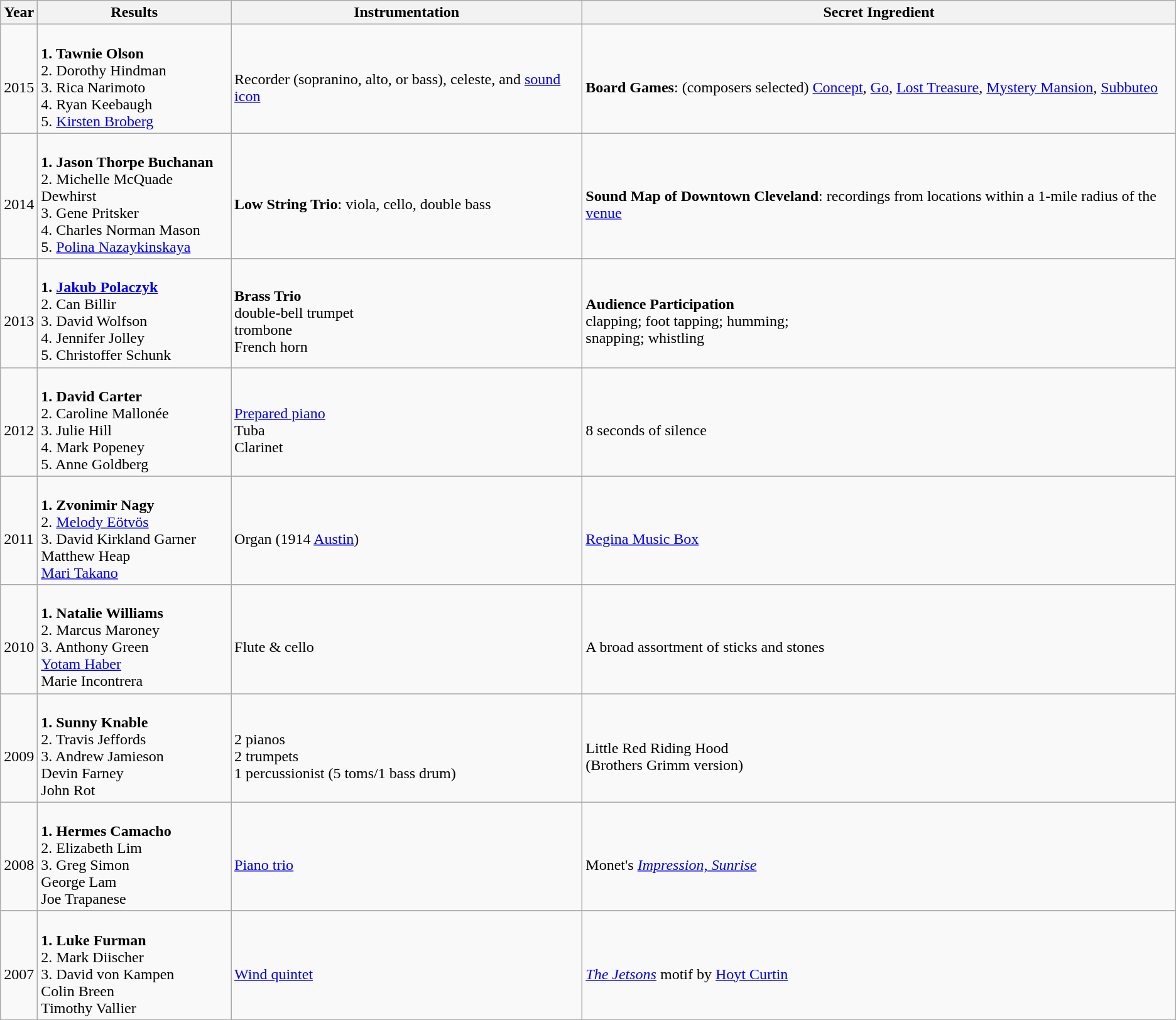<table class="wikitable">
<tr>
<th>Year</th>
<th>Results</th>
<th>Instrumentation</th>
<th>Secret Ingredient</th>
</tr>
<tr>
<td><br>2015</td>
<td><br><strong>1. Tawnie Olson</strong><br>2. Dorothy Hindman<br>3. Rica Narimoto<br>4. Ryan Keebaugh<br>5. <a href='#'>Kirsten Broberg</a></td>
<td><br>Recorder (sopranino, alto, or bass), celeste, and <a href='#'>sound icon</a></td>
<td><br><strong>Board Games</strong>: (composers selected) <a href='#'>Concept</a>, <a href='#'>Go</a>, <a href='#'>Lost Treasure</a>, <a href='#'>Mystery Mansion</a>, <a href='#'>Subbuteo</a></td>
</tr>
<tr>
<td><br>2014</td>
<td><br><strong>1. Jason Thorpe Buchanan</strong><br>2. Michelle McQuade Dewhirst<br>3. Gene Pritsker<br>4. Charles Norman Mason<br>5. <a href='#'>Polina Nazaykinskaya</a></td>
<td><br><strong>Low String Trio</strong>: viola, cello, double bass</td>
<td><br><strong>Sound Map of Downtown Cleveland</strong>: recordings from locations within a 1-mile radius of the <a href='#'>venue</a></td>
</tr>
<tr>
<td><br>2013</td>
<td><br><strong>1. <a href='#'>Jakub Polaczyk</a></strong><br>2. Can Billir<br>3. David Wolfson<br>4. Jennifer Jolley<br>5. Christoffer Schunk</td>
<td><br><strong>Brass Trio </strong><br>double-bell trumpet<br>trombone<br>French horn</td>
<td><br><strong>Audience Participation</strong><br>clapping; foot tapping; humming;<br>snapping; whistling</td>
</tr>
<tr>
<td><br>2012</td>
<td><br><strong>1. David Carter</strong><br>2. Caroline Mallonée<br>3. Julie Hill<br>4. Mark Popeney<br>5. Anne Goldberg</td>
<td><br><a href='#'>Prepared piano</a><br>Tuba<br>Clarinet</td>
<td><br>8 seconds of silence</td>
</tr>
<tr>
<td><br>2011</td>
<td><br><strong>1. Zvonimir Nagy</strong><br>2. <a href='#'>Melody Eötvös</a><br>3. David Kirkland Garner<br>Matthew Heap<br><a href='#'>Mari Takano</a></td>
<td><br>Organ (1914 <a href='#'>Austin</a>)</td>
<td><br><a href='#'>Regina Music Box</a></td>
</tr>
<tr>
<td><br>2010</td>
<td><br><strong>1. Natalie Williams</strong><br>2. Marcus Maroney<br>3. Anthony Green<br><a href='#'>Yotam Haber</a><br>Marie Incontrera</td>
<td><br>Flute & cello</td>
<td><br>A broad assortment of sticks and stones</td>
</tr>
<tr>
<td><br>2009</td>
<td><br><strong>1. Sunny Knable</strong><br>2. Travis Jeffords<br>3. Andrew Jamieson<br>Devin Farney<br>John Rot</td>
<td><br>2 pianos<br>2 trumpets<br>1 percussionist (5 toms/1 bass drum)</td>
<td><br>Little Red Riding Hood<br>(Brothers Grimm version)</td>
</tr>
<tr>
<td><br>2008</td>
<td><br><strong>1. Hermes Camacho</strong><br>2. Elizabeth Lim<br>3. Greg Simon<br>George Lam<br>Joe Trapanese</td>
<td><br><a href='#'>Piano trio</a></td>
<td><br>Monet's <em><a href='#'>Impression, Sunrise</a></em></td>
</tr>
<tr>
<td><br>2007</td>
<td><br><strong>1. Luke Furman</strong><br>2. Mark Diischer<br>3. David von Kampen<br>Colin Breen<br>Timothy Vallier</td>
<td><br><a href='#'>Wind quintet</a></td>
<td><br><em><a href='#'>The Jetsons</a></em> motif by <a href='#'>Hoyt Curtin</a></td>
</tr>
</table>
